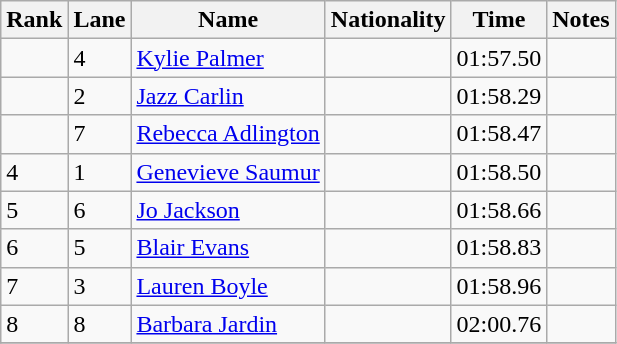<table class="wikitable">
<tr>
<th>Rank</th>
<th>Lane</th>
<th>Name</th>
<th>Nationality</th>
<th>Time</th>
<th>Notes</th>
</tr>
<tr>
<td></td>
<td>4</td>
<td><a href='#'>Kylie Palmer</a></td>
<td></td>
<td>01:57.50</td>
<td></td>
</tr>
<tr>
<td></td>
<td>2</td>
<td><a href='#'>Jazz Carlin</a></td>
<td></td>
<td>01:58.29</td>
<td></td>
</tr>
<tr>
<td></td>
<td>7</td>
<td><a href='#'>Rebecca Adlington</a></td>
<td></td>
<td>01:58.47</td>
<td></td>
</tr>
<tr>
<td>4</td>
<td>1</td>
<td><a href='#'>Genevieve Saumur</a></td>
<td></td>
<td>01:58.50</td>
<td></td>
</tr>
<tr>
<td>5</td>
<td>6</td>
<td><a href='#'>Jo Jackson</a></td>
<td></td>
<td>01:58.66</td>
<td></td>
</tr>
<tr>
<td>6</td>
<td>5</td>
<td><a href='#'>Blair Evans</a></td>
<td></td>
<td>01:58.83</td>
<td></td>
</tr>
<tr>
<td>7</td>
<td>3</td>
<td><a href='#'>Lauren Boyle</a></td>
<td></td>
<td>01:58.96</td>
<td></td>
</tr>
<tr>
<td>8</td>
<td>8</td>
<td><a href='#'>Barbara Jardin</a></td>
<td></td>
<td>02:00.76</td>
<td></td>
</tr>
<tr>
</tr>
</table>
